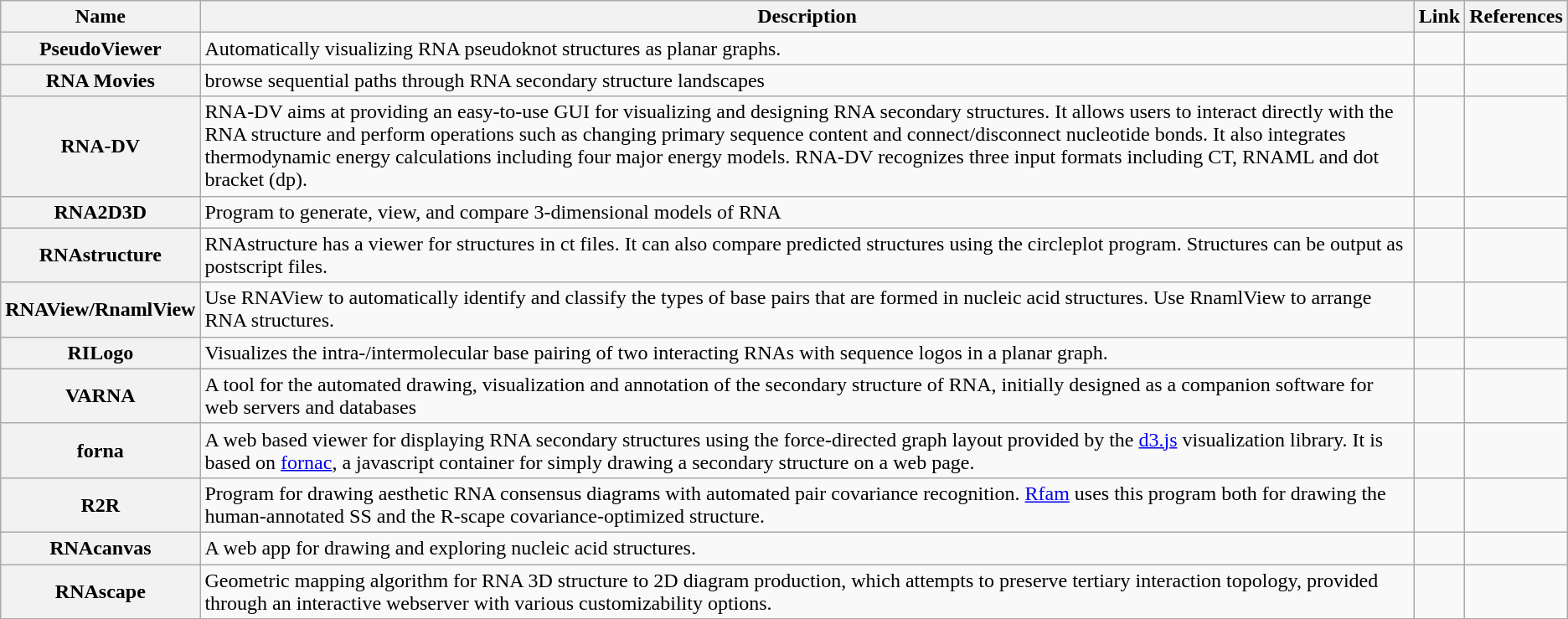<table class="wikitable sortable">
<tr>
<th>Name</th>
<th>Description</th>
<th>Link</th>
<th>References</th>
</tr>
<tr>
<th>PseudoViewer</th>
<td>Automatically visualizing RNA pseudoknot structures as planar graphs.</td>
<td></td>
<td></td>
</tr>
<tr>
<th>RNA Movies</th>
<td>browse sequential paths through RNA secondary structure landscapes</td>
<td></td>
<td></td>
</tr>
<tr>
<th>RNA-DV</th>
<td>RNA-DV aims at providing an easy-to-use GUI for visualizing and designing RNA secondary structures. It allows users to interact directly with the RNA structure and perform operations such as changing primary sequence content and connect/disconnect nucleotide bonds. It also integrates thermodynamic energy calculations including four major energy models. RNA-DV recognizes three input formats including CT, RNAML and dot bracket (dp).</td>
<td></td>
<td></td>
</tr>
<tr>
<th>RNA2D3D</th>
<td>Program to generate, view, and compare 3-dimensional models of RNA</td>
<td></td>
<td></td>
</tr>
<tr>
<th>RNAstructure</th>
<td>RNAstructure has a viewer for structures in ct files.  It can also compare predicted structures using the circleplot program.  Structures can be output as postscript files.</td>
<td></td>
<td></td>
</tr>
<tr>
<th>RNAView/RnamlView</th>
<td>Use RNAView to automatically identify and classify the types of base pairs that are formed in nucleic acid structures. Use RnamlView to arrange RNA structures.</td>
<td></td>
<td></td>
</tr>
<tr>
<th>RILogo</th>
<td>Visualizes the intra-/intermolecular base pairing of two interacting RNAs with sequence logos in a planar graph.</td>
<td></td>
<td></td>
</tr>
<tr>
<th>VARNA</th>
<td>A tool for the automated drawing, visualization and annotation of the secondary structure of RNA, initially designed as a companion software for web servers and databases</td>
<td></td>
<td></td>
</tr>
<tr>
<th>forna</th>
<td>A web based viewer for displaying RNA secondary structures using the force-directed graph layout provided by the <a href='#'>d3.js</a> visualization library. It is based on <a href='#'>fornac</a>, a javascript container for simply drawing a secondary structure on a web page.</td>
<td></td>
<td></td>
</tr>
<tr>
<th>R2R</th>
<td>Program for drawing aesthetic RNA consensus diagrams with automated pair covariance recognition. <a href='#'>Rfam</a> uses this program both for drawing the human-annotated SS and the R-scape covariance-optimized structure.</td>
<td></td>
<td></td>
</tr>
<tr>
<th>RNAcanvas</th>
<td>A web app for drawing and exploring nucleic acid structures.</td>
<td></td>
<td></td>
</tr>
<tr>
<th>RNAscape</th>
<td>Geometric mapping algorithm for RNA 3D structure to 2D diagram production, which attempts to preserve tertiary interaction topology, provided through an interactive webserver with various customizability options.</td>
<td><br></td>
<td></td>
</tr>
</table>
